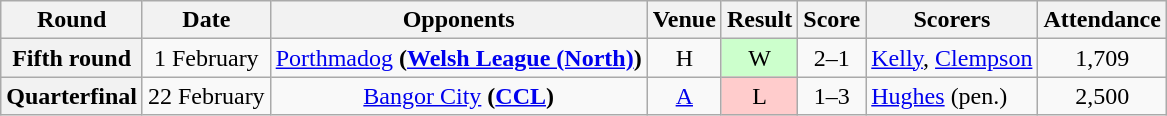<table class="wikitable" style="text-align:center">
<tr>
<th>Round</th>
<th>Date</th>
<th>Opponents</th>
<th>Venue</th>
<th>Result</th>
<th>Score</th>
<th>Scorers</th>
<th>Attendance</th>
</tr>
<tr>
<th>Fifth round</th>
<td>1 February</td>
<td><a href='#'>Porthmadog</a> <strong>(<a href='#'>Welsh League (North)</a>)</strong></td>
<td>H</td>
<td style="background-color:#CCFFCC">W</td>
<td>2–1</td>
<td align="left"><a href='#'>Kelly</a>, <a href='#'>Clempson</a></td>
<td>1,709</td>
</tr>
<tr>
<th>Quarterfinal</th>
<td>22 February</td>
<td><a href='#'>Bangor City</a> <strong>(<a href='#'>CCL</a>)</strong></td>
<td><a href='#'>A</a></td>
<td style="background-color:#FFCCCC">L</td>
<td>1–3</td>
<td align="left"><a href='#'>Hughes</a> (pen.)</td>
<td>2,500</td>
</tr>
</table>
